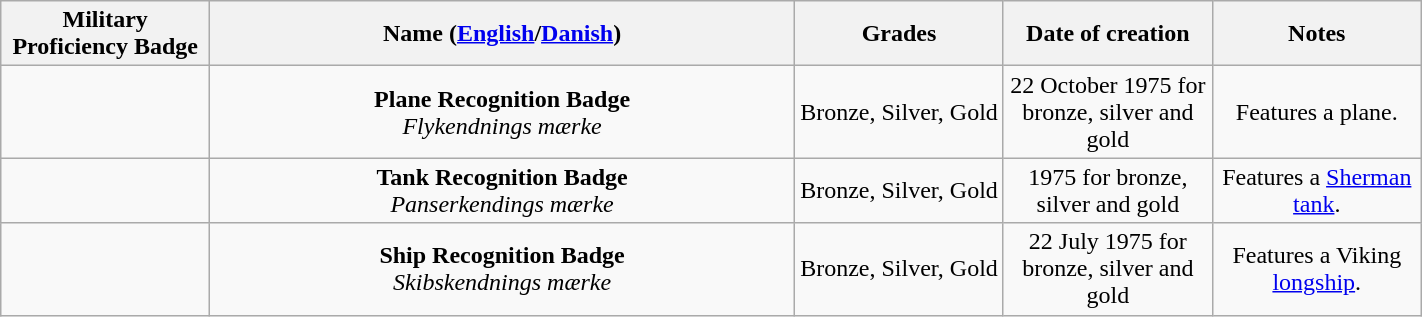<table class="wikitable" style="text-align:center" width="75%">
<tr>
<th width="10%">Military Proficiency Badge</th>
<th width="28%">Name (<a href='#'>English</a>/<a href='#'>Danish</a>)</th>
<th width="10%">Grades</th>
<th width="10%">Date of creation</th>
<th width="10%">Notes</th>
</tr>
<tr>
<td></td>
<td><strong>Plane Recognition Badge</strong><br><em>Flykendnings mærke</em></td>
<td>Bronze, Silver, Gold</td>
<td>22 October 1975 for bronze, silver and gold</td>
<td>Features a plane.</td>
</tr>
<tr>
<td></td>
<td><strong>Tank Recognition Badge</strong><br><em>Panserkendings mærke</em></td>
<td>Bronze, Silver, Gold</td>
<td>1975 for bronze, silver and gold</td>
<td>Features a <a href='#'>Sherman tank</a>.</td>
</tr>
<tr>
<td></td>
<td><strong>Ship Recognition Badge</strong><br><em>Skibskendnings mærke</em></td>
<td>Bronze, Silver, Gold</td>
<td>22 July 1975 for bronze, silver and gold</td>
<td>Features a Viking <a href='#'>longship</a>.</td>
</tr>
</table>
